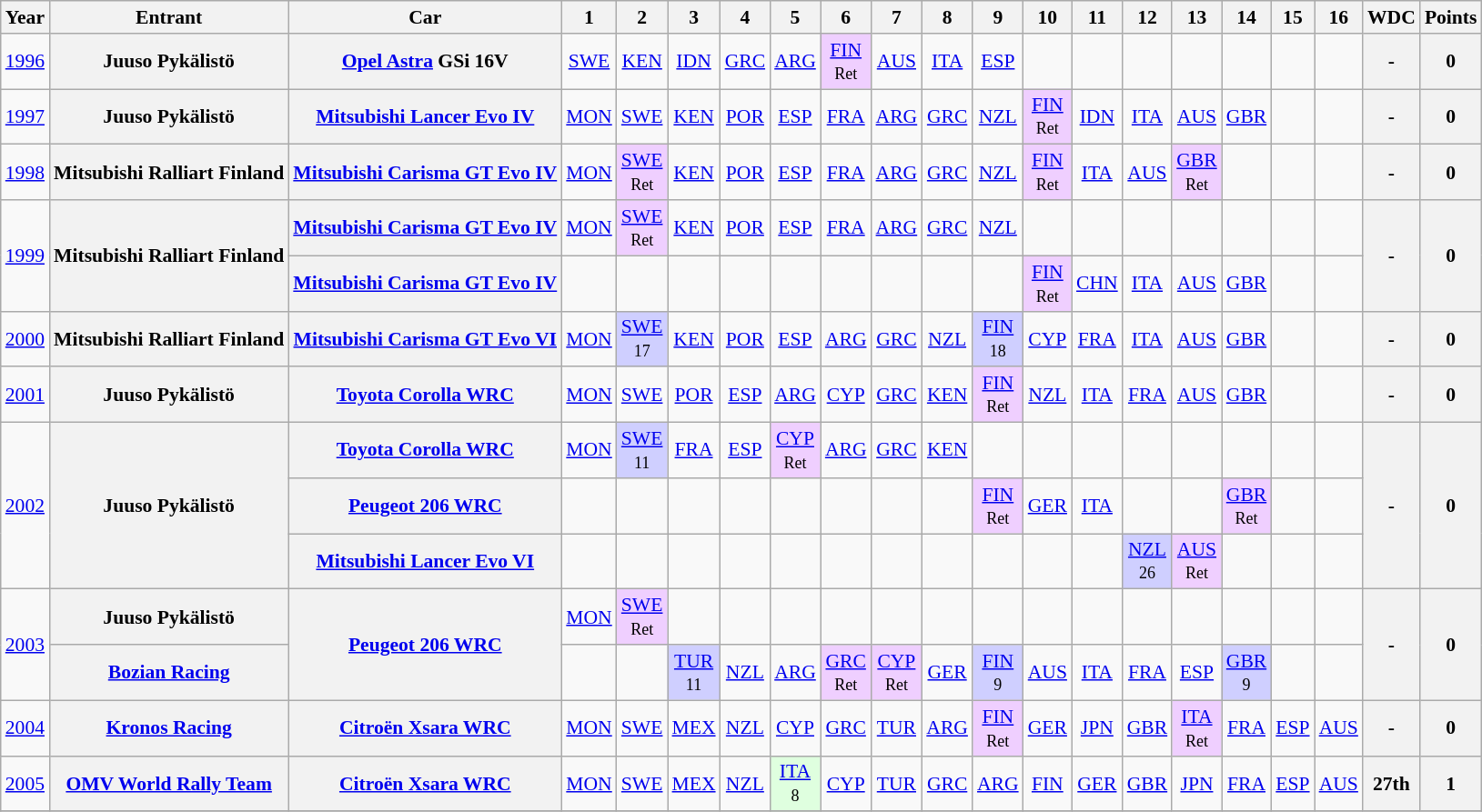<table class="wikitable" style="text-align:center; font-size:90%">
<tr>
<th>Year</th>
<th>Entrant</th>
<th>Car</th>
<th>1</th>
<th>2</th>
<th>3</th>
<th>4</th>
<th>5</th>
<th>6</th>
<th>7</th>
<th>8</th>
<th>9</th>
<th>10</th>
<th>11</th>
<th>12</th>
<th>13</th>
<th>14</th>
<th>15</th>
<th>16</th>
<th>WDC</th>
<th>Points</th>
</tr>
<tr>
<td><a href='#'>1996</a></td>
<th>Juuso Pykälistö</th>
<th><a href='#'>Opel Astra</a> GSi 16V</th>
<td><a href='#'>SWE</a></td>
<td><a href='#'>KEN</a></td>
<td><a href='#'>IDN</a></td>
<td><a href='#'>GRC</a></td>
<td><a href='#'>ARG</a></td>
<td style="background:#EFCFFF;"><a href='#'>FIN</a><br><small>Ret</small></td>
<td><a href='#'>AUS</a></td>
<td><a href='#'>ITA</a></td>
<td><a href='#'>ESP</a></td>
<td></td>
<td></td>
<td></td>
<td></td>
<td></td>
<td></td>
<td></td>
<th>-</th>
<th>0</th>
</tr>
<tr>
<td><a href='#'>1997</a></td>
<th>Juuso Pykälistö</th>
<th><a href='#'>Mitsubishi Lancer Evo IV</a></th>
<td><a href='#'>MON</a></td>
<td><a href='#'>SWE</a></td>
<td><a href='#'>KEN</a></td>
<td><a href='#'>POR</a></td>
<td><a href='#'>ESP</a></td>
<td><a href='#'>FRA</a></td>
<td><a href='#'>ARG</a></td>
<td><a href='#'>GRC</a></td>
<td><a href='#'>NZL</a></td>
<td style="background:#EFCFFF;"><a href='#'>FIN</a><br><small>Ret</small></td>
<td><a href='#'>IDN</a></td>
<td><a href='#'>ITA</a></td>
<td><a href='#'>AUS</a></td>
<td><a href='#'>GBR</a></td>
<td></td>
<td></td>
<th>-</th>
<th>0</th>
</tr>
<tr>
<td><a href='#'>1998</a></td>
<th>Mitsubishi Ralliart Finland</th>
<th><a href='#'>Mitsubishi Carisma GT Evo IV</a></th>
<td><a href='#'>MON</a></td>
<td style="background:#EFCFFF;"><a href='#'>SWE</a><br><small>Ret</small></td>
<td><a href='#'>KEN</a></td>
<td><a href='#'>POR</a></td>
<td><a href='#'>ESP</a></td>
<td><a href='#'>FRA</a></td>
<td><a href='#'>ARG</a></td>
<td><a href='#'>GRC</a></td>
<td><a href='#'>NZL</a></td>
<td style="background:#EFCFFF;"><a href='#'>FIN</a><br><small>Ret</small></td>
<td><a href='#'>ITA</a></td>
<td><a href='#'>AUS</a></td>
<td style="background:#EFCFFF;"><a href='#'>GBR</a><br><small>Ret</small></td>
<td></td>
<td></td>
<td></td>
<th>-</th>
<th>0</th>
</tr>
<tr>
<td rowspan=2><a href='#'>1999</a></td>
<th rowspan=2>Mitsubishi Ralliart Finland</th>
<th><a href='#'>Mitsubishi Carisma GT Evo IV</a></th>
<td><a href='#'>MON</a></td>
<td style="background:#EFCFFF;"><a href='#'>SWE</a><br><small>Ret</small></td>
<td><a href='#'>KEN</a></td>
<td><a href='#'>POR</a></td>
<td><a href='#'>ESP</a></td>
<td><a href='#'>FRA</a></td>
<td><a href='#'>ARG</a></td>
<td><a href='#'>GRC</a></td>
<td><a href='#'>NZL</a></td>
<td></td>
<td></td>
<td></td>
<td></td>
<td></td>
<td></td>
<td></td>
<th rowspan=2>-</th>
<th rowspan=2>0</th>
</tr>
<tr>
<th><a href='#'>Mitsubishi Carisma GT Evo IV</a></th>
<td></td>
<td></td>
<td></td>
<td></td>
<td></td>
<td></td>
<td></td>
<td></td>
<td></td>
<td style="background:#EFCFFF;"><a href='#'>FIN</a><br><small>Ret</small></td>
<td><a href='#'>CHN</a></td>
<td><a href='#'>ITA</a></td>
<td><a href='#'>AUS</a></td>
<td><a href='#'>GBR</a></td>
<td></td>
<td></td>
</tr>
<tr>
<td><a href='#'>2000</a></td>
<th>Mitsubishi Ralliart Finland</th>
<th><a href='#'>Mitsubishi Carisma GT Evo VI</a></th>
<td><a href='#'>MON</a></td>
<td style="background:#CFCFFF;"><a href='#'>SWE</a><br><small>17</small></td>
<td><a href='#'>KEN</a></td>
<td><a href='#'>POR</a></td>
<td><a href='#'>ESP</a></td>
<td><a href='#'>ARG</a></td>
<td><a href='#'>GRC</a></td>
<td><a href='#'>NZL</a></td>
<td style="background:#CFCFFF;"><a href='#'>FIN</a><br><small>18</small></td>
<td><a href='#'>CYP</a></td>
<td><a href='#'>FRA</a></td>
<td><a href='#'>ITA</a></td>
<td><a href='#'>AUS</a></td>
<td><a href='#'>GBR</a></td>
<td></td>
<td></td>
<th>-</th>
<th>0</th>
</tr>
<tr>
<td><a href='#'>2001</a></td>
<th>Juuso Pykälistö</th>
<th><a href='#'>Toyota Corolla WRC</a></th>
<td><a href='#'>MON</a></td>
<td><a href='#'>SWE</a></td>
<td><a href='#'>POR</a></td>
<td><a href='#'>ESP</a></td>
<td><a href='#'>ARG</a></td>
<td><a href='#'>CYP</a></td>
<td><a href='#'>GRC</a></td>
<td><a href='#'>KEN</a></td>
<td style="background:#EFCFFF;"><a href='#'>FIN</a><br><small>Ret</small></td>
<td><a href='#'>NZL</a></td>
<td><a href='#'>ITA</a></td>
<td><a href='#'>FRA</a></td>
<td><a href='#'>AUS</a></td>
<td><a href='#'>GBR</a></td>
<td></td>
<td></td>
<th>-</th>
<th>0</th>
</tr>
<tr>
<td rowspan=3><a href='#'>2002</a></td>
<th rowspan=3>Juuso Pykälistö</th>
<th><a href='#'>Toyota Corolla WRC</a></th>
<td><a href='#'>MON</a></td>
<td style="background:#CFCFFF;"><a href='#'>SWE</a><br><small>11</small></td>
<td><a href='#'>FRA</a></td>
<td><a href='#'>ESP</a></td>
<td style="background:#EFCFFF;"><a href='#'>CYP</a><br><small>Ret</small></td>
<td><a href='#'>ARG</a></td>
<td><a href='#'>GRC</a></td>
<td><a href='#'>KEN</a></td>
<td></td>
<td></td>
<td></td>
<td></td>
<td></td>
<td></td>
<td></td>
<td></td>
<th rowspan=3>-</th>
<th rowspan=3>0</th>
</tr>
<tr>
<th><a href='#'>Peugeot 206 WRC</a></th>
<td></td>
<td></td>
<td></td>
<td></td>
<td></td>
<td></td>
<td></td>
<td></td>
<td style="background:#EFCFFF;"><a href='#'>FIN</a><br><small>Ret</small></td>
<td><a href='#'>GER</a></td>
<td><a href='#'>ITA</a></td>
<td></td>
<td></td>
<td style="background:#EFCFFF;"><a href='#'>GBR</a><br><small>Ret</small></td>
<td></td>
<td></td>
</tr>
<tr>
<th><a href='#'>Mitsubishi Lancer Evo VI</a></th>
<td></td>
<td></td>
<td></td>
<td></td>
<td></td>
<td></td>
<td></td>
<td></td>
<td></td>
<td></td>
<td></td>
<td style="background:#CFCFFF;"><a href='#'>NZL</a><br><small>26</small></td>
<td style="background:#EFCFFF;"><a href='#'>AUS</a><br><small>Ret</small></td>
<td></td>
<td></td>
<td></td>
</tr>
<tr>
<td rowspan=2><a href='#'>2003</a></td>
<th>Juuso Pykälistö</th>
<th rowspan=2><a href='#'>Peugeot 206 WRC</a></th>
<td><a href='#'>MON</a></td>
<td style="background:#EFCFFF;"><a href='#'>SWE</a><br><small>Ret</small></td>
<td></td>
<td></td>
<td></td>
<td></td>
<td></td>
<td></td>
<td></td>
<td></td>
<td></td>
<td></td>
<td></td>
<td></td>
<td></td>
<td></td>
<th rowspan=2>-</th>
<th rowspan=2>0</th>
</tr>
<tr>
<th><a href='#'>Bozian Racing</a></th>
<td></td>
<td></td>
<td style="background:#CFCFFF;"><a href='#'>TUR</a><br><small>11</small></td>
<td><a href='#'>NZL</a></td>
<td><a href='#'>ARG</a></td>
<td style="background:#EFCFFF;"><a href='#'>GRC</a><br><small>Ret</small></td>
<td style="background:#EFCFFF;"><a href='#'>CYP</a><br><small>Ret</small></td>
<td><a href='#'>GER</a></td>
<td style="background:#CFCFFF;"><a href='#'>FIN</a><br><small>9</small></td>
<td><a href='#'>AUS</a></td>
<td><a href='#'>ITA</a></td>
<td><a href='#'>FRA</a></td>
<td><a href='#'>ESP</a></td>
<td style="background:#CFCFFF;"><a href='#'>GBR</a><br><small>9</small></td>
<td></td>
<td></td>
</tr>
<tr>
<td><a href='#'>2004</a></td>
<th><a href='#'>Kronos Racing</a></th>
<th><a href='#'>Citroën Xsara WRC</a></th>
<td><a href='#'>MON</a></td>
<td><a href='#'>SWE</a></td>
<td><a href='#'>MEX</a></td>
<td><a href='#'>NZL</a></td>
<td><a href='#'>CYP</a></td>
<td><a href='#'>GRC</a></td>
<td><a href='#'>TUR</a></td>
<td><a href='#'>ARG</a></td>
<td style="background:#EFCFFF;"><a href='#'>FIN</a><br><small>Ret</small></td>
<td><a href='#'>GER</a></td>
<td><a href='#'>JPN</a></td>
<td><a href='#'>GBR</a></td>
<td style="background:#EFCFFF;"><a href='#'>ITA</a><br><small>Ret</small></td>
<td><a href='#'>FRA</a></td>
<td><a href='#'>ESP</a></td>
<td><a href='#'>AUS</a></td>
<th>-</th>
<th>0</th>
</tr>
<tr>
<td><a href='#'>2005</a></td>
<th><a href='#'>OMV World Rally Team</a></th>
<th><a href='#'>Citroën Xsara WRC</a></th>
<td><a href='#'>MON</a></td>
<td><a href='#'>SWE</a></td>
<td><a href='#'>MEX</a></td>
<td><a href='#'>NZL</a></td>
<td style="background:#DFFFDF;"><a href='#'>ITA</a><br><small>8</small></td>
<td><a href='#'>CYP</a></td>
<td><a href='#'>TUR</a></td>
<td><a href='#'>GRC</a></td>
<td><a href='#'>ARG</a></td>
<td><a href='#'>FIN</a></td>
<td><a href='#'>GER</a></td>
<td><a href='#'>GBR</a></td>
<td><a href='#'>JPN</a></td>
<td><a href='#'>FRA</a></td>
<td><a href='#'>ESP</a></td>
<td><a href='#'>AUS</a></td>
<th>27th</th>
<th>1</th>
</tr>
<tr>
</tr>
</table>
